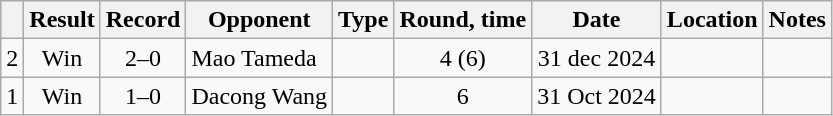<table class="wikitable" style="text-align:center">
<tr>
<th></th>
<th>Result</th>
<th>Record</th>
<th>Opponent</th>
<th>Type</th>
<th>Round, time</th>
<th>Date</th>
<th>Location</th>
<th>Notes</th>
</tr>
<tr>
<td>2</td>
<td>Win</td>
<td>2–0</td>
<td style="text-align:left;">Mao Tameda</td>
<td></td>
<td>4 (6)</td>
<td>31 dec 2024</td>
<td style="text-align:left;"></td>
<td style="text-align:left;"></td>
</tr>
<tr>
<td>1</td>
<td>Win</td>
<td>1–0</td>
<td style="text-align:left;">Dacong Wang</td>
<td></td>
<td>6</td>
<td>31 Oct 2024</td>
<td style="text-align:left;"></td>
<td style="text-align:left;"></td>
</tr>
</table>
